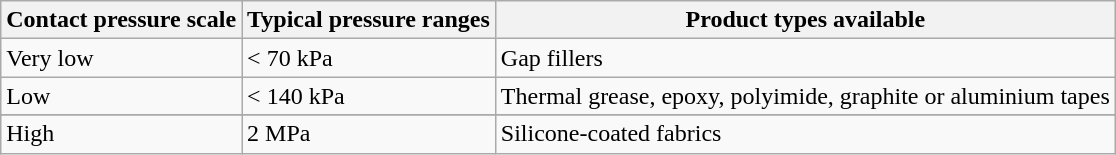<table class="wikitable">
<tr>
<th>Contact pressure scale</th>
<th>Typical pressure ranges</th>
<th>Product types available</th>
</tr>
<tr>
<td>Very low</td>
<td>< 70 kPa</td>
<td>Gap fillers</td>
</tr>
<tr>
<td>Low</td>
<td>< 140 kPa</td>
<td>Thermal grease, epoxy, polyimide, graphite or aluminium tapes</td>
</tr>
<tr>
</tr>
<tr>
<td>High</td>
<td>2 MPa</td>
<td>Silicone-coated fabrics</td>
</tr>
</table>
